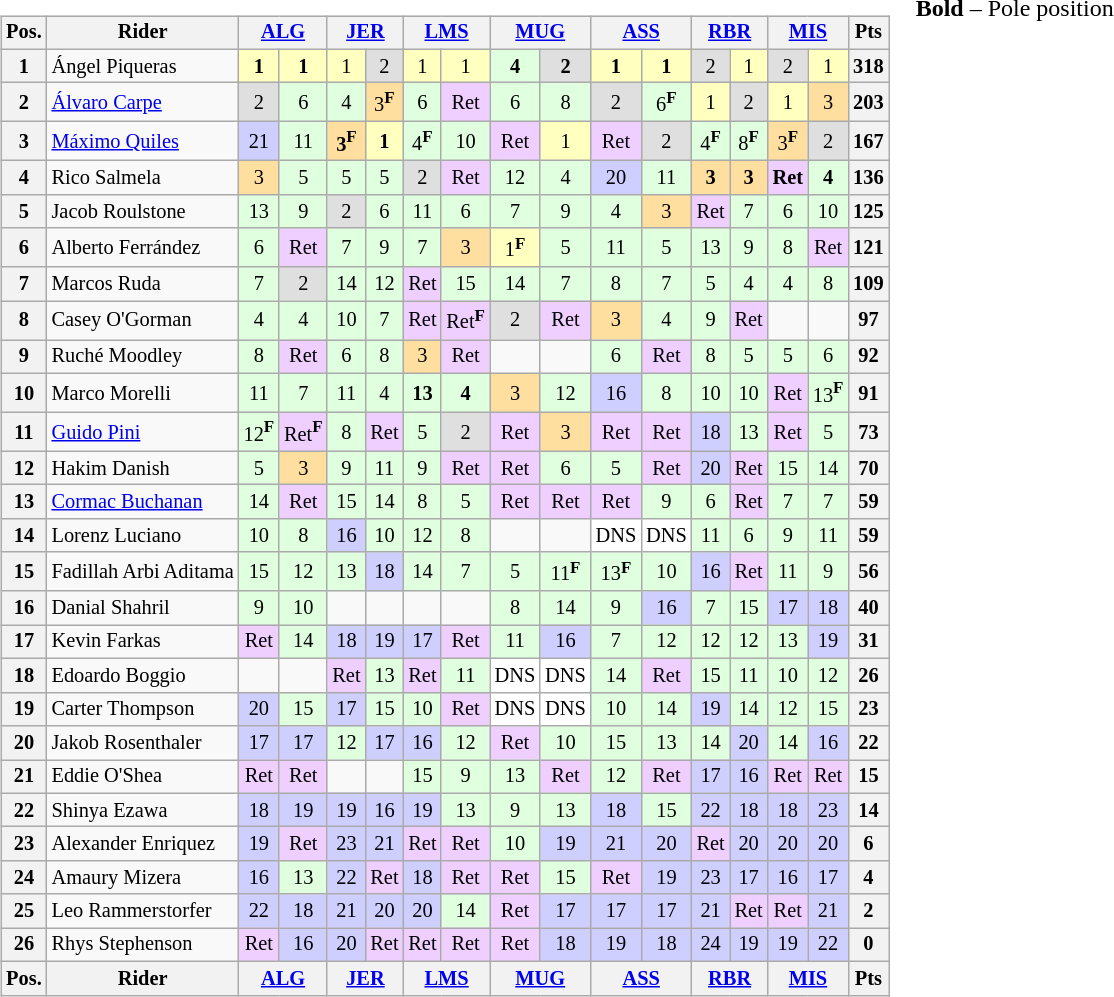<table>
<tr>
<td><br><table class="wikitable" style="font-size:85%; text-align:center;">
<tr style="vertical-align:top">
<th style="vertical-align:middle">Pos.</th>
<th style="vertical-align:middle">Rider</th>
<th colspan="2"><a href='#'>ALG</a><br></th>
<th colspan="2"><a href='#'>JER</a><br></th>
<th colspan="2"><a href='#'>LMS</a><br></th>
<th colspan="2"><a href='#'>MUG</a><br></th>
<th colspan="2"><a href='#'>ASS</a><br></th>
<th colspan="2"><a href='#'>RBR</a><br></th>
<th colspan="2"><a href='#'>MIS</a><br></th>
<th style="vertical-align:middle">Pts</th>
</tr>
<tr>
<th>1</th>
<td style="text-align:left"> Ángel Piqueras</td>
<td style="background:#ffffbf;"><strong>1</strong></td>
<td style="background:#ffffbf;"><strong>1</strong></td>
<td style="background:#ffffbf;">1</td>
<td style="background:#dfdfdf;">2</td>
<td style="background:#ffffbf;">1</td>
<td style="background:#ffffbf;">1</td>
<td style="background:#dfffdf;"><strong>4</strong></td>
<td style="background:#dfdfdf;"><strong>2</strong></td>
<td style="background:#ffffbf;"><strong>1</strong></td>
<td style="background:#ffffbf;"><strong>1</strong></td>
<td style="background:#dfdfdf;">2</td>
<td style="background:#ffffbf;">1</td>
<td style="background:#dfdfdf;">2</td>
<td style="background:#ffffbf;">1</td>
<th>318</th>
</tr>
<tr>
<th>2</th>
<td style="text-align:left"> <a href='#'>Álvaro Carpe</a></td>
<td style="background:#dfdfdf;">2</td>
<td style="background:#dfffdf;">6</td>
<td style="background:#dfffdf;">4</td>
<td style="background:#ffdf9f;">3<strong><sup>F</sup></strong></td>
<td style="background:#dfffdf;">6</td>
<td style="background:#efcfff;">Ret</td>
<td style="background:#dfffdf;">6</td>
<td style="background:#dfffdf;">8</td>
<td style="background:#dfdfdf;">2</td>
<td style="background:#dfffdf;">6<strong><sup>F</sup></strong></td>
<td style="background:#ffffbf;">1</td>
<td style="background:#dfdfdf;">2</td>
<td style="background:#ffffbf;">1</td>
<td style="background:#ffdf9f;">3</td>
<th>203</th>
</tr>
<tr>
<th>3</th>
<td style="text-align:left"> <a href='#'>Máximo Quiles</a></td>
<td style="background:#cfcfff;">21</td>
<td style="background:#dfffdf;">11</td>
<td style="background:#ffdf9f;"><strong>3<sup>F</sup></strong></td>
<td style="background:#ffffbf;"><strong>1</strong></td>
<td style="background:#dfffdf;">4<strong><sup>F</sup></strong></td>
<td style="background:#dfffdf;">10</td>
<td style="background:#efcfff;">Ret</td>
<td style="background:#ffffbf;">1</td>
<td style="background:#efcfff;">Ret</td>
<td style="background:#dfdfdf;">2</td>
<td style="background:#dfffdf;">4<strong><sup>F</sup></strong></td>
<td style="background:#dfffdf;">8<strong><sup>F</sup></strong></td>
<td style="background:#ffdf9f;">3<strong><sup>F</sup></strong></td>
<td style="background:#dfdfdf;">2</td>
<th>167</th>
</tr>
<tr>
<th>4</th>
<td style="text-align:left"> Rico Salmela</td>
<td style="background:#ffdf9f;">3</td>
<td style="background:#dfffdf;">5</td>
<td style="background:#dfffdf;">5</td>
<td style="background:#dfffdf;">5</td>
<td style="background:#dfdfdf;">2</td>
<td style="background:#efcfff;">Ret</td>
<td style="background:#dfffdf;">12</td>
<td style="background:#dfffdf;">4</td>
<td style="background:#cfcfff;">20</td>
<td style="background:#dfffdf;">11</td>
<td style="background:#ffdf9f;"><strong>3</strong></td>
<td style="background:#ffdf9f;"><strong>3</strong></td>
<td style="background:#efcfff;"><strong>Ret</strong></td>
<td style="background:#dfffdf;"><strong>4</strong></td>
<th>136</th>
</tr>
<tr>
<th>5</th>
<td style="text-align:left"> Jacob Roulstone</td>
<td style="background:#dfffdf;">13</td>
<td style="background:#dfffdf;">9</td>
<td style="background:#dfdfdf;">2</td>
<td style="background:#dfffdf;">6</td>
<td style="background:#dfffdf;">11</td>
<td style="background:#dfffdf;">6</td>
<td style="background:#dfffdf;">7</td>
<td style="background:#dfffdf;">9</td>
<td style="background:#dfffdf;">4</td>
<td style="background:#ffdf9f;">3</td>
<td style="background:#efcfff;">Ret</td>
<td style="background:#dfffdf;">7</td>
<td style="background:#dfffdf;">6</td>
<td style="background:#dfffdf;">10</td>
<th>125</th>
</tr>
<tr>
<th>6</th>
<td style="text-align:left"> Alberto Ferrández</td>
<td style="background:#dfffdf;">6</td>
<td style="background:#efcfff;">Ret</td>
<td style="background:#dfffdf;">7</td>
<td style="background:#dfffdf;">9</td>
<td style="background:#dfffdf;">7</td>
<td style="background:#ffdf9f;">3</td>
<td style="background:#ffffbf;">1<strong><sup>F</sup></strong></td>
<td style="background:#dfffdf;">5</td>
<td style="background:#dfffdf;">11</td>
<td style="background:#dfffdf;">5</td>
<td style="background:#dfffdf;">13</td>
<td style="background:#dfffdf;">9</td>
<td style="background:#dfffdf;">8</td>
<td style="background:#efcfff;">Ret</td>
<th>121</th>
</tr>
<tr>
<th>7</th>
<td style="text-align:left"> Marcos Ruda</td>
<td style="background:#dfffdf;">7</td>
<td style="background:#dfdfdf;">2</td>
<td style="background:#dfffdf;">14</td>
<td style="background:#dfffdf;">12</td>
<td style="background:#efcfff;">Ret</td>
<td style="background:#dfffdf;">15</td>
<td style="background:#dfffdf;">14</td>
<td style="background:#dfffdf;">7</td>
<td style="background:#dfffdf;">8</td>
<td style="background:#dfffdf;">7</td>
<td style="background:#dfffdf;">5</td>
<td style="background:#dfffdf;">4</td>
<td style="background:#dfffdf;">4</td>
<td style="background:#dfffdf;">8</td>
<th>109</th>
</tr>
<tr>
<th>8</th>
<td style="text-align:left"> Casey O'Gorman</td>
<td style="background:#dfffdf;">4</td>
<td style="background:#dfffdf;">4</td>
<td style="background:#dfffdf;">10</td>
<td style="background:#dfffdf;">7</td>
<td style="background:#efcfff;">Ret</td>
<td style="background:#efcfff;">Ret<strong><sup>F</sup></strong></td>
<td style="background:#dfdfdf;">2</td>
<td style="background:#efcfff;">Ret</td>
<td style="background:#ffdf9f;">3</td>
<td style="background:#dfffdf;">4</td>
<td style="background:#dfffdf;">9</td>
<td style="background:#efcfff;">Ret</td>
<td></td>
<td></td>
<th>97</th>
</tr>
<tr>
<th>9</th>
<td style="text-align:left"> Ruché Moodley</td>
<td style="background:#dfffdf;">8</td>
<td style="background:#efcfff;">Ret</td>
<td style="background:#dfffdf;">6</td>
<td style="background:#dfffdf;">8</td>
<td style="background:#ffdf9f;">3</td>
<td style="background:#efcfff;">Ret</td>
<td></td>
<td></td>
<td style="background:#dfffdf;">6</td>
<td style="background:#efcfff;">Ret</td>
<td style="background:#dfffdf;">8</td>
<td style="background:#dfffdf;">5</td>
<td style="background:#dfffdf;">5</td>
<td style="background:#dfffdf;">6</td>
<th>92</th>
</tr>
<tr>
<th>10</th>
<td style="text-align:left"> Marco Morelli</td>
<td style="background:#dfffdf;">11</td>
<td style="background:#dfffdf;">7</td>
<td style="background:#dfffdf;">11</td>
<td style="background:#dfffdf;">4</td>
<td style="background:#dfffdf;"><strong>13</strong></td>
<td style="background:#dfffdf;"><strong>4</strong></td>
<td style="background:#ffdf9f;">3</td>
<td style="background:#dfffdf;">12</td>
<td style="background:#cfcfff;">16</td>
<td style="background:#dfffdf;">8</td>
<td style="background:#dfffdf;">10</td>
<td style="background:#dfffdf;">10</td>
<td style="background:#efcfff;">Ret</td>
<td style="background:#dfffdf;">13<strong><sup>F</sup></strong></td>
<th>91</th>
</tr>
<tr>
<th>11</th>
<td style="text-align:left"> <a href='#'>Guido Pini</a></td>
<td style="background:#dfffdf;">12<strong><sup>F</sup></strong></td>
<td style="background:#efcfff;">Ret<strong><sup>F</sup></strong></td>
<td style="background:#dfffdf;">8</td>
<td style="background:#efcfff;">Ret</td>
<td style="background:#dfffdf;">5</td>
<td style="background:#dfdfdf;">2</td>
<td style="background:#efcfff;">Ret</td>
<td style="background:#ffdf9f;">3</td>
<td style="background:#efcfff;">Ret</td>
<td style="background:#efcfff;">Ret</td>
<td style="background:#cfcfff;">18</td>
<td style="background:#dfffdf;">13</td>
<td style="background:#efcfff;">Ret</td>
<td style="background:#dfffdf;">5</td>
<th>73</th>
</tr>
<tr>
<th>12</th>
<td style="text-align:left"> Hakim Danish</td>
<td style="background:#dfffdf;">5</td>
<td style="background:#ffdf9f;">3</td>
<td style="background:#dfffdf;">9</td>
<td style="background:#dfffdf;">11</td>
<td style="background:#dfffdf;">9</td>
<td style="background:#efcfff;">Ret</td>
<td style="background:#efcfff;">Ret</td>
<td style="background:#dfffdf;">6</td>
<td style="background:#dfffdf;">5</td>
<td style="background:#efcfff;">Ret</td>
<td style="background:#cfcfff;">20</td>
<td style="background:#efcfff;">Ret</td>
<td style="background:#dfffdf;">15</td>
<td style="background:#dfffdf;">14</td>
<th>70</th>
</tr>
<tr>
<th>13</th>
<td style="text-align:left"> <a href='#'>Cormac Buchanan</a></td>
<td style="background:#dfffdf;">14</td>
<td style="background:#efcfff;">Ret</td>
<td style="background:#dfffdf;">15</td>
<td style="background:#dfffdf;">14</td>
<td style="background:#dfffdf;">8</td>
<td style="background:#dfffdf;">5</td>
<td style="background:#efcfff;">Ret</td>
<td style="background:#efcfff;">Ret</td>
<td style="background:#efcfff;">Ret</td>
<td style="background:#dfffdf;">9</td>
<td style="background:#dfffdf;">6</td>
<td style="background:#efcfff;">Ret</td>
<td style="background:#dfffdf;">7</td>
<td style="background:#dfffdf;">7</td>
<th>59</th>
</tr>
<tr>
<th>14</th>
<td style="text-align:left"> Lorenz Luciano</td>
<td style="background:#dfffdf;">10</td>
<td style="background:#dfffdf;">8</td>
<td style="background:#cfcfff;">16</td>
<td style="background:#dfffdf;">10</td>
<td style="background:#dfffdf;">12</td>
<td style="background:#dfffdf;">8</td>
<td></td>
<td></td>
<td style="background:#ffffff;">DNS</td>
<td style="background:#ffffff;">DNS</td>
<td style="background:#dfffdf;">11</td>
<td style="background:#dfffdf;">6</td>
<td style="background:#dfffdf;">9</td>
<td style="background:#dfffdf;">11</td>
<th>59</th>
</tr>
<tr>
<th>15</th>
<td style="text-align:left"> Fadillah Arbi Aditama</td>
<td style="background:#dfffdf;">15</td>
<td style="background:#dfffdf;">12</td>
<td style="background:#dfffdf;">13</td>
<td style="background:#cfcfff;">18</td>
<td style="background:#dfffdf;">14</td>
<td style="background:#dfffdf;">7</td>
<td style="background:#dfffdf;">5</td>
<td style="background:#dfffdf;">11<strong><sup>F</sup></strong></td>
<td style="background:#dfffdf;">13<strong><sup>F</sup></strong></td>
<td style="background:#dfffdf;">10</td>
<td style="background:#cfcfff;">16</td>
<td style="background:#efcfff;">Ret</td>
<td style="background:#dfffdf;">11</td>
<td style="background:#dfffdf;">9</td>
<th>56</th>
</tr>
<tr>
<th>16</th>
<td style="text-align:left"> Danial Shahril</td>
<td style="background:#dfffdf;">9</td>
<td style="background:#dfffdf;">10</td>
<td></td>
<td></td>
<td></td>
<td></td>
<td style="background:#dfffdf;">8</td>
<td style="background:#dfffdf;">14</td>
<td style="background:#dfffdf;">9</td>
<td style="background:#cfcfff;">16</td>
<td style="background:#dfffdf;">7</td>
<td style="background:#dfffdf;">15</td>
<td style="background:#cfcfff;">17</td>
<td style="background:#cfcfff;">18</td>
<th>40</th>
</tr>
<tr>
<th>17</th>
<td style="text-align:left"> Kevin Farkas</td>
<td style="background:#efcfff;">Ret</td>
<td style="background:#dfffdf;">14</td>
<td style="background:#cfcfff;">18</td>
<td style="background:#cfcfff;">19</td>
<td style="background:#cfcfff;">17</td>
<td style="background:#efcfff;">Ret</td>
<td style="background:#dfffdf;">11</td>
<td style="background:#cfcfff;">16</td>
<td style="background:#dfffdf;">7</td>
<td style="background:#dfffdf;">12</td>
<td style="background:#dfffdf;">12</td>
<td style="background:#dfffdf;">12</td>
<td style="background:#dfffdf;">13</td>
<td style="background:#cfcfff;">19</td>
<th>31</th>
</tr>
<tr>
<th>18</th>
<td style="text-align:left"> Edoardo Boggio</td>
<td></td>
<td></td>
<td style="background:#efcfff;">Ret</td>
<td style="background:#dfffdf;">13</td>
<td style="background:#efcfff;">Ret</td>
<td style="background:#dfffdf;">11</td>
<td style="background:#ffffff;">DNS</td>
<td style="background:#ffffff;">DNS</td>
<td style="background:#dfffdf;">14</td>
<td style="background:#efcfff;">Ret</td>
<td style="background:#dfffdf;">15</td>
<td style="background:#dfffdf;">11</td>
<td style="background:#dfffdf;">10</td>
<td style="background:#dfffdf;">12</td>
<th>26</th>
</tr>
<tr>
<th>19</th>
<td style="text-align:left"> Carter Thompson</td>
<td style="background:#cfcfff;">20</td>
<td style="background:#dfffdf;">15</td>
<td style="background:#cfcfff;">17</td>
<td style="background:#dfffdf;">15</td>
<td style="background:#dfffdf;">10</td>
<td style="background:#efcfff;">Ret</td>
<td style="background:#ffffff;">DNS</td>
<td style="background:#ffffff;">DNS</td>
<td style="background:#dfffdf;">10</td>
<td style="background:#dfffdf;">14</td>
<td style="background:#cfcfff;">19</td>
<td style="background:#dfffdf;">14</td>
<td style="background:#dfffdf;">12</td>
<td style="background:#dfffdf;">15</td>
<th>23</th>
</tr>
<tr>
<th>20</th>
<td style="text-align:left"> Jakob Rosenthaler</td>
<td style="background:#cfcfff;">17</td>
<td style="background:#cfcfff;">17</td>
<td style="background:#dfffdf;">12</td>
<td style="background:#cfcfff;">17</td>
<td style="background:#cfcfff;">16</td>
<td style="background:#dfffdf;">12</td>
<td style="background:#efcfff;">Ret</td>
<td style="background:#dfffdf;">10</td>
<td style="background:#dfffdf;">15</td>
<td style="background:#dfffdf;">13</td>
<td style="background:#dfffdf;">14</td>
<td style="background:#cfcfff;">20</td>
<td style="background:#dfffdf;">14</td>
<td style="background:#cfcfff;">16</td>
<th>22</th>
</tr>
<tr>
<th>21</th>
<td style="text-align:left"> Eddie O'Shea</td>
<td style="background:#efcfff;">Ret</td>
<td style="background:#efcfff;">Ret</td>
<td></td>
<td></td>
<td style="background:#dfffdf;">15</td>
<td style="background:#dfffdf;">9</td>
<td style="background:#dfffdf;">13</td>
<td style="background:#efcfff;">Ret</td>
<td style="background:#dfffdf;">12</td>
<td style="background:#efcfff;">Ret</td>
<td style="background:#cfcfff;">17</td>
<td style="background:#cfcfff;">16</td>
<td style="background:#efcfff;">Ret</td>
<td style="background:#efcfff;">Ret</td>
<th>15</th>
</tr>
<tr>
<th>22</th>
<td style="text-align:left"> Shinya Ezawa</td>
<td style="background:#cfcfff;">18</td>
<td style="background:#cfcfff;">19</td>
<td style="background:#cfcfff;">19</td>
<td style="background:#cfcfff;">16</td>
<td style="background:#cfcfff;">19</td>
<td style="background:#dfffdf;">13</td>
<td style="background:#dfffdf;">9</td>
<td style="background:#dfffdf;">13</td>
<td style="background:#cfcfff;">18</td>
<td style="background:#dfffdf;">15</td>
<td style="background:#cfcfff;">22</td>
<td style="background:#cfcfff;">18</td>
<td style="background:#cfcfff;">18</td>
<td style="background:#cfcfff;">23</td>
<th>14</th>
</tr>
<tr>
<th>23</th>
<td style="text-align:left"> Alexander Enriquez</td>
<td style="background:#cfcfff;">19</td>
<td style="background:#efcfff;">Ret</td>
<td style="background:#cfcfff;">23</td>
<td style="background:#cfcfff;">21</td>
<td style="background:#efcfff;">Ret</td>
<td style="background:#efcfff;">Ret</td>
<td style="background:#dfffdf;">10</td>
<td style="background:#cfcfff;">19</td>
<td style="background:#cfcfff;">21</td>
<td style="background:#cfcfff;">20</td>
<td style="background:#efcfff;">Ret</td>
<td style="background:#cfcfff;">20</td>
<td style="background:#cfcfff;">20</td>
<td style="background:#cfcfff;">20</td>
<th>6</th>
</tr>
<tr>
<th>24</th>
<td style="text-align:left"> Amaury Mizera</td>
<td style="background:#cfcfff;">16</td>
<td style="background:#dfffdf;">13</td>
<td style="background:#cfcfff;">22</td>
<td style="background:#efcfff;">Ret</td>
<td style="background:#cfcfff;">18</td>
<td style="background:#efcfff;">Ret</td>
<td style="background:#efcfff;">Ret</td>
<td style="background:#dfffdf;">15</td>
<td style="background:#efcfff;">Ret</td>
<td style="background:#cfcfff;">19</td>
<td style="background:#cfcfff;">23</td>
<td style="background:#cfcfff;">17</td>
<td style="background:#cfcfff;">16</td>
<td style="background:#cfcfff;">17</td>
<th>4</th>
</tr>
<tr>
<th>25</th>
<td style="text-align:left" nowrap> Leo Rammerstorfer</td>
<td style="background:#cfcfff;">22</td>
<td style="background:#cfcfff;">18</td>
<td style="background:#cfcfff;">21</td>
<td style="background:#cfcfff;">20</td>
<td style="background:#cfcfff;">20</td>
<td style="background:#dfffdf;">14</td>
<td style="background:#efcfff;">Ret</td>
<td style="background:#cfcfff;">17</td>
<td style="background:#cfcfff;">17</td>
<td style="background:#cfcfff;">17</td>
<td style="background:#cfcfff;">21</td>
<td style="background:#efcfff;">Ret</td>
<td style="background:#efcfff;">Ret</td>
<td style="background:#cfcfff;">21</td>
<th>2</th>
</tr>
<tr>
<th>26</th>
<td style="text-align:left"> Rhys Stephenson</td>
<td style="background:#efcfff;">Ret</td>
<td style="background:#cfcfff;">16</td>
<td style="background:#cfcfff;">20</td>
<td style="background:#efcfff;">Ret</td>
<td style="background:#efcfff;">Ret</td>
<td style="background:#efcfff;">Ret</td>
<td style="background:#efcfff;">Ret</td>
<td style="background:#cfcfff;">18</td>
<td style="background:#cfcfff;">19</td>
<td style="background:#cfcfff;">18</td>
<td style="background:#cfcfff;">24</td>
<td style="background:#cfcfff;">19</td>
<td style="background:#cfcfff;">19</td>
<td style="background:#cfcfff;">22</td>
<th>0</th>
</tr>
<tr>
<th style="vertical-align:middle">Pos.</th>
<th style="vertical-align:middle">Rider</th>
<th colspan="2"><a href='#'>ALG</a><br></th>
<th colspan="2"><a href='#'>JER</a><br></th>
<th colspan="2"><a href='#'>LMS</a><br></th>
<th colspan="2"><a href='#'>MUG</a><br></th>
<th colspan="2"><a href='#'>ASS</a><br></th>
<th colspan="2"><a href='#'>RBR</a><br></th>
<th colspan="2"><a href='#'>MIS</a><br></th>
<th style="vertical-align:middle">Pts</th>
</tr>
</table>
</td>
<td valign="top"><br>
<span><strong>Bold</strong> – Pole position</span></td>
</tr>
</table>
